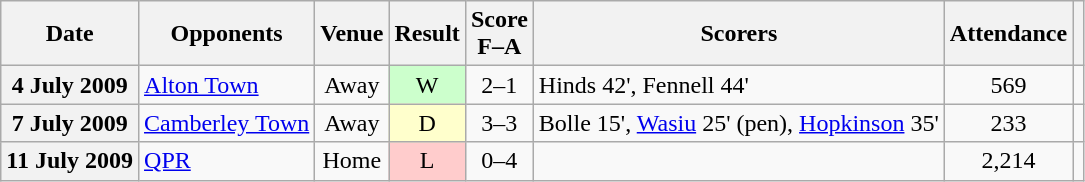<table class="wikitable plainrowheaders sortable" style="text-align:center">
<tr>
<th scope=col>Date</th>
<th scope=col>Opponents</th>
<th scope=col>Venue</th>
<th scope=col>Result</th>
<th scope=col>Score<br>F–A</th>
<th scope=col class=unsortable>Scorers</th>
<th scope=col>Attendance</th>
<th scope=col class=unsortable></th>
</tr>
<tr>
<th scope=row>4 July 2009</th>
<td align=left><a href='#'>Alton Town</a></td>
<td>Away</td>
<td bgcolor="#CCFFCC">W</td>
<td>2–1</td>
<td align=left>Hinds 42', Fennell 44'</td>
<td>569</td>
<td></td>
</tr>
<tr>
<th scope=row>7 July 2009</th>
<td align=left><a href='#'>Camberley Town</a></td>
<td>Away</td>
<td bgcolor="#FFFFCC">D</td>
<td>3–3</td>
<td align=left>Bolle 15', <a href='#'>Wasiu</a> 25' (pen), <a href='#'>Hopkinson</a> 35'</td>
<td>233</td>
<td></td>
</tr>
<tr>
<th scope=row>11 July 2009</th>
<td align=left><a href='#'>QPR</a></td>
<td>Home</td>
<td bgcolor="#FFCCCC">L</td>
<td>0–4</td>
<td></td>
<td>2,214</td>
<td></td>
</tr>
</table>
